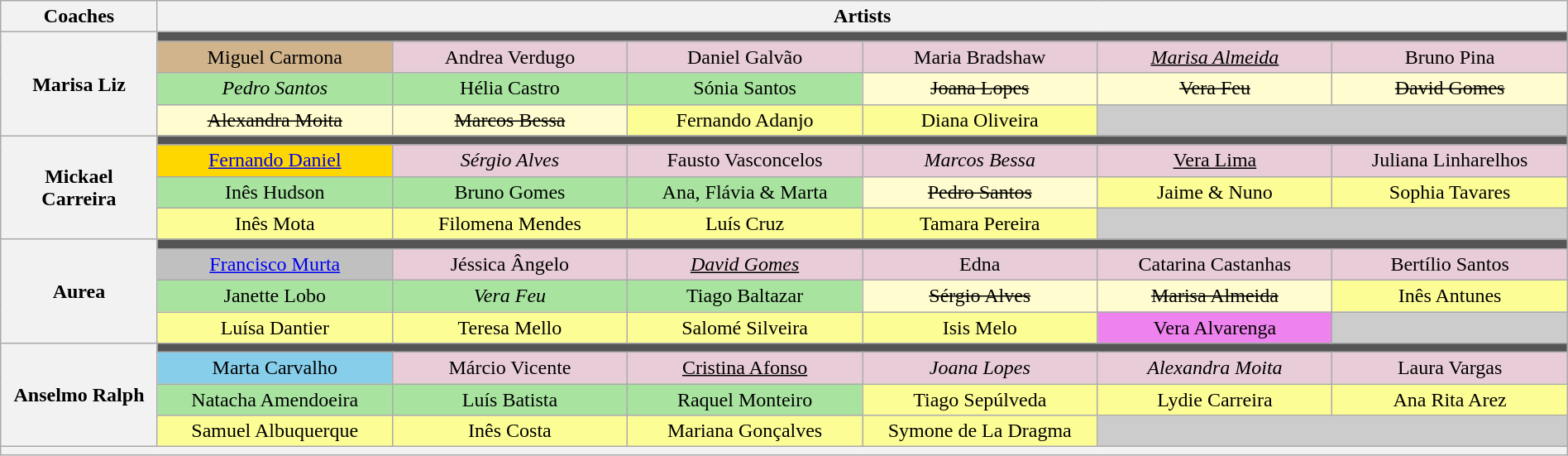<table class="wikitable collapsible collapsed" style="text-align:center; width:100%">
<tr>
<th style="width:10%">Coaches</th>
<th style="width:90%" colspan="6">Artists</th>
</tr>
<tr>
<th rowspan="4">Marisa Liz</th>
<td colspan="6" style="background:#555"></td>
</tr>
<tr>
<td width="15%" bgcolor="tan">Miguel Carmona</td>
<td width="15%" bgcolor="#e8ccd7">Andrea Verdugo</td>
<td width="15%" bgcolor="#e8ccd7">Daniel Galvão</td>
<td width="15%" bgcolor="#e8ccd7">Maria Bradshaw</td>
<td width="15%" bgcolor="#E8CCD7"><u><em>Marisa Almeida</em></u></td>
<td width="15%" bgcolor="#E8CCD7">Bruno Pina</td>
</tr>
<tr>
<td bgcolor="#a8e4a0"><em>Pedro Santos</em></td>
<td bgcolor="#a8e4a0">Hélia Castro</td>
<td bgcolor="#a8e4a0">Sónia Santos</td>
<td bgcolor="#fffdd0"><s>Joana Lopes</s></td>
<td bgcolor="#fffdd0"><s>Vera Feu</s></td>
<td bgcolor="#fffdd0"><s>David Gomes</s></td>
</tr>
<tr>
<td bgcolor="#fffdd0"><s>Alexandra Moita</s></td>
<td bgcolor="#fffdd0"><s>Marcos Bessa</s></td>
<td bgcolor="#fdfd96">Fernando Adanjo</td>
<td bgcolor="#fdfd96">Diana Oliveira</td>
<td bgcolor="#cccccc" colspan="2"></td>
</tr>
<tr>
<th rowspan="4">Mickael Carreira</th>
<td colspan="6" style="background:#555"></td>
</tr>
<tr>
<td bgcolor="gold"><a href='#'>Fernando Daniel</a></td>
<td bgcolor="#e8ccd7"><em>Sérgio Alves</em></td>
<td bgcolor="#e8ccd7">Fausto Vasconcelos</td>
<td bgcolor="#e8ccd7"><em>Marcos Bessa</em></td>
<td bgcolor="#E8CCD7"><u>Vera Lima</u></td>
<td bgcolor="#E8CCD7">Juliana Linharelhos</td>
</tr>
<tr>
<td bgcolor="#a8e4a0">Inês Hudson</td>
<td bgcolor="#a8e4a0">Bruno Gomes</td>
<td bgcolor="#a8e4a0">Ana, Flávia & Marta</td>
<td bgcolor="#fffdd0"><s>Pedro Santos</s></td>
<td bgcolor="#fdfd96">Jaime & Nuno</td>
<td bgcolor="#fdfd96">Sophia Tavares</td>
</tr>
<tr>
<td bgcolor="#fdfd96">Inês Mota</td>
<td bgcolor="#fdfd96">Filomena Mendes</td>
<td bgcolor="#fdfd96">Luís Cruz</td>
<td bgcolor="#fdfd96">Tamara Pereira</td>
<td bgcolor="#cccccc" colspan="2"></td>
</tr>
<tr>
<th rowspan="4">Aurea</th>
<td colspan="6" style="background:#555"></td>
</tr>
<tr>
<td bgcolor="silver"><a href='#'>Francisco Murta</a></td>
<td bgcolor="#e8ccd7">Jéssica Ângelo</td>
<td bgcolor="#e8ccd7"><u><em>David Gomes</em></u></td>
<td bgcolor="#e8ccd7">Edna</td>
<td bgcolor="#E8CCD7">Catarina Castanhas</td>
<td bgcolor="#E8CCD7">Bertílio Santos</td>
</tr>
<tr>
<td bgcolor="#a8e4a0">Janette Lobo</td>
<td bgcolor="#a8e4a0"><em>Vera Feu</em></td>
<td bgcolor="#a8e4a0">Tiago Baltazar</td>
<td bgcolor="#fffdd0"><s>Sérgio Alves</s></td>
<td bgcolor="#fffdd0"><s>Marisa Almeida</s></td>
<td bgcolor="#fdfd96">Inês Antunes</td>
</tr>
<tr>
<td bgcolor="#fdfd96">Luísa Dantier</td>
<td bgcolor="#fdfd96">Teresa Mello</td>
<td bgcolor="#fdfd96">Salomé Silveira</td>
<td bgcolor="#fdfd96">Isis Melo</td>
<td bgcolor="violet">Vera Alvarenga</td>
<td bgcolor="#cccccc"></td>
</tr>
<tr>
<th rowspan="4">Anselmo Ralph</th>
<td colspan="6" style="background:#555"></td>
</tr>
<tr>
<td bgcolor="skyblue">Marta Carvalho</td>
<td bgcolor="#e8ccd7">Márcio Vicente</td>
<td bgcolor="#e8ccd7"><u>Cristina Afonso</u></td>
<td bgcolor="#e8ccd7"><em>Joana Lopes</em></td>
<td bgcolor="#E8CCD7"><em>Alexandra Moita</em></td>
<td bgcolor="#E8CCD7">Laura Vargas</td>
</tr>
<tr>
<td bgcolor="#a8e4a0">Natacha Amendoeira</td>
<td bgcolor="#a8e4a0">Luís Batista</td>
<td bgcolor="#a8e4a0">Raquel Monteiro</td>
<td bgcolor="#fdfd96">Tiago Sepúlveda</td>
<td bgcolor="#fdfd96">Lydie Carreira</td>
<td bgcolor="#fdfd96">Ana Rita Arez</td>
</tr>
<tr>
<td bgcolor="#fdfd96">Samuel Albuquerque</td>
<td bgcolor="#fdfd96">Inês Costa</td>
<td bgcolor="#fdfd96">Mariana Gonçalves</td>
<td bgcolor="#fdfd96">Symone de La Dragma</td>
<td bgcolor="#cccccc" colspan="2"></td>
</tr>
<tr>
<th style="font-size:90%; line-height:12p" colspan="8"></th>
</tr>
</table>
